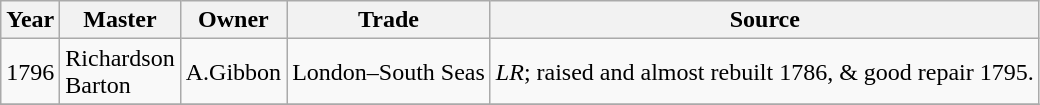<table class=" wikitable">
<tr>
<th>Year</th>
<th>Master</th>
<th>Owner</th>
<th>Trade</th>
<th>Source</th>
</tr>
<tr>
<td>1796</td>
<td>Richardson<br>Barton</td>
<td>A.Gibbon</td>
<td>London–South Seas</td>
<td><em>LR</em>; raised and almost rebuilt 1786, & good repair 1795.</td>
</tr>
<tr>
</tr>
</table>
